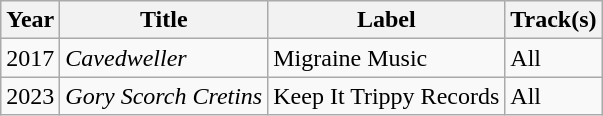<table class="wikitable">
<tr>
<th>Year</th>
<th>Title</th>
<th>Label</th>
<th>Track(s)</th>
</tr>
<tr>
<td>2017</td>
<td><em> Cavedweller</em></td>
<td>Migraine Music</td>
<td>All</td>
</tr>
<tr>
<td>2023</td>
<td><em> Gory Scorch Cretins</em></td>
<td>Keep It Trippy Records</td>
<td>All</td>
</tr>
</table>
